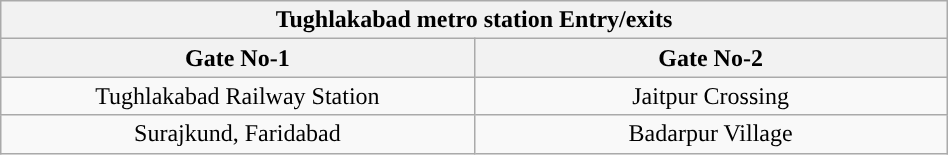<table class="wikitable" style="text-align: center;" width="50%">
<tr>
<th colspan="3" style="background:#"><span>Tughlakabad metro station Entry/exits</span></th>
</tr>
<tr>
<th style="width:15%;">Gate No-1 </th>
<th style="width:15%;">Gate No-2</th>
</tr>
<tr>
<td>Tughlakabad Railway Station</td>
<td>Jaitpur Crossing</td>
</tr>
<tr>
<td>Surajkund, Faridabad</td>
<td>Badarpur Village</td>
</tr>
</table>
